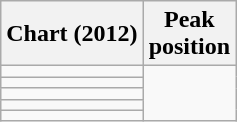<table class="wikitable sortable plainrowheaders">
<tr>
<th scope="col">Chart (2012)</th>
<th scope="col">Peak<br>position</th>
</tr>
<tr>
<td></td>
</tr>
<tr>
<td></td>
</tr>
<tr>
<td></td>
</tr>
<tr>
<td></td>
</tr>
<tr>
<td></td>
</tr>
</table>
